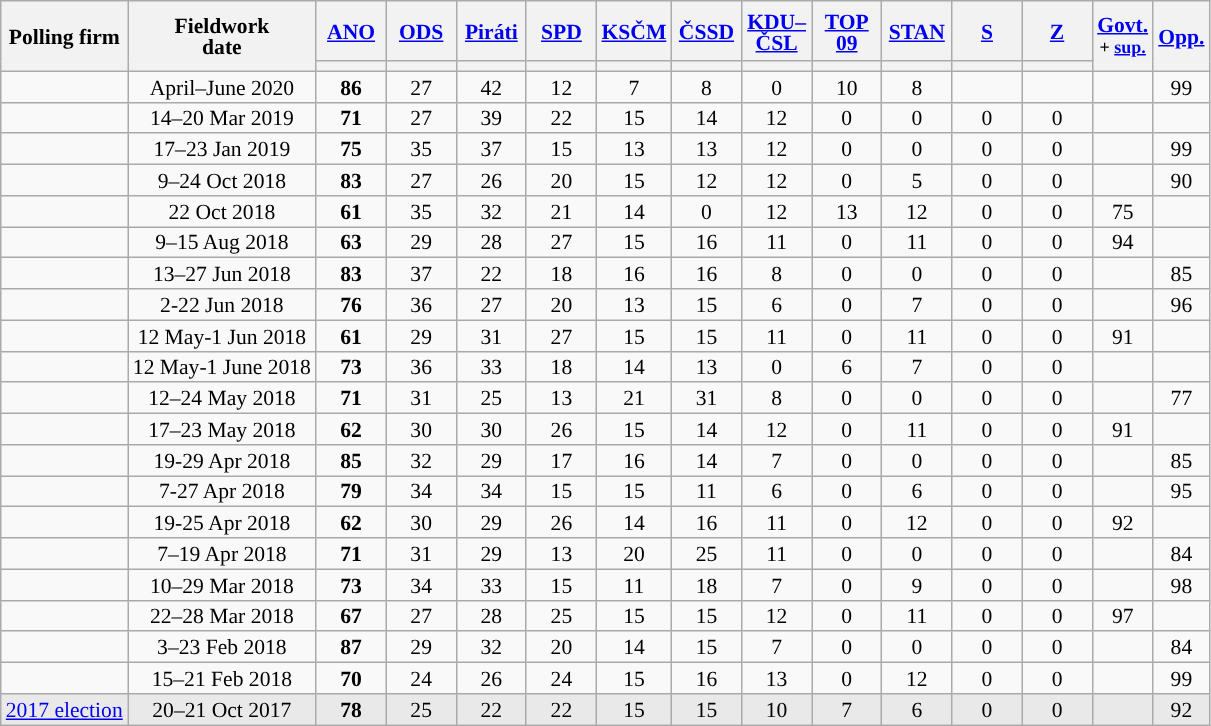<table class="wikitable sortable mw-datatable" style="text-align:center;font-size:90%;line-height:14px;">
<tr style="height:40px;">
<th rowspan="2">Polling firm</th>
<th rowspan="2">Fieldwork<br>date</th>
<th class="unsortable" style="width:40px;"><a href='#'>ANO</a></th>
<th class="unsortable" style="width:40px;"><a href='#'>ODS</a></th>
<th class="unsortable" style="width:40px;"><a href='#'>Piráti</a></th>
<th class="unsortable" style="width:40px;"><a href='#'>SPD</a></th>
<th class="unsortable" style="width:40px;"><a href='#'>KSČM</a></th>
<th class="unsortable" style="width:40px;"><a href='#'>ČSSD</a></th>
<th class="unsortable" style="width:40px;"><a href='#'>KDU–<br>ČSL</a></th>
<th class="unsortable" style="width:40px;"><a href='#'>TOP 09</a></th>
<th class="unsortable" style="width:40px;"><a href='#'>STAN</a></th>
<th class="unsortable" style="width:40px;"><a href='#'>S</a></th>
<th class="unsortable" style="width:40px;"><a href='#'>Z</a></th>
<th rowspan="2"><a href='#'>Govt.</a><br><small>+ <a href='#'>sup.</a></small></th>
<th rowspan="2"><a href='#'>Opp.</a></th>
</tr>
<tr>
<th class="unsortable" style="color:inherit;background:"></th>
<th class="unsortable" style="color:inherit;background:"></th>
<th class="unsortable" style="color:inherit;background:"></th>
<th class="unsortable" style="color:inherit;background:"></th>
<th class="unsortable" style="color:inherit;background:"></th>
<th class="unsortable" style="color:inherit;background:"></th>
<th class="unsortable" style="color:inherit;background:"></th>
<th class="unsortable" style="color:inherit;background:"></th>
<th class="unsortable" style="color:inherit;background:"></th>
<th class="unsortable" style="color:inherit;background:"></th>
<th class="unsortable" style="color:inherit;background:"></th>
</tr>
<tr>
<td></td>
<td>April–June 2020</td>
<td><strong>86</strong></td>
<td>27</td>
<td>42</td>
<td>12</td>
<td>7</td>
<td>8</td>
<td>0</td>
<td>10</td>
<td>8</td>
<td></td>
<td></td>
<td></td>
<td>99</td>
</tr>
<tr>
<td></td>
<td>14–20 Mar 2019</td>
<td><strong>71</strong></td>
<td>27</td>
<td>39</td>
<td>22</td>
<td>15</td>
<td>14</td>
<td>12</td>
<td>0</td>
<td>0</td>
<td>0</td>
<td>0</td>
<td></td>
<td></td>
</tr>
<tr>
<td></td>
<td>17–23 Jan 2019</td>
<td><strong>75</strong></td>
<td>35</td>
<td>37</td>
<td>15</td>
<td>13</td>
<td>13</td>
<td>12</td>
<td>0</td>
<td>0</td>
<td>0</td>
<td>0</td>
<td></td>
<td>99</td>
</tr>
<tr>
<td></td>
<td>9–24 Oct 2018</td>
<td><strong>83</strong></td>
<td>27</td>
<td>26</td>
<td>20</td>
<td>15</td>
<td>12</td>
<td>12</td>
<td>0</td>
<td>5</td>
<td>0</td>
<td>0</td>
<td></td>
<td>90</td>
</tr>
<tr>
<td></td>
<td>22 Oct 2018</td>
<td><strong>61</strong></td>
<td>35</td>
<td>32</td>
<td>21</td>
<td>14</td>
<td>0</td>
<td>12</td>
<td>13</td>
<td>12</td>
<td>0</td>
<td>0</td>
<td>75</td>
<td></td>
</tr>
<tr>
<td></td>
<td>9–15 Aug 2018</td>
<td><strong>63</strong></td>
<td>29</td>
<td>28</td>
<td>27</td>
<td>15</td>
<td>16</td>
<td>11</td>
<td>0</td>
<td>11</td>
<td>0</td>
<td>0</td>
<td>94</td>
<td></td>
</tr>
<tr>
<td></td>
<td data-sort-value="2018-06-27">13–27 Jun 2018</td>
<td><strong>83</strong></td>
<td>37</td>
<td>22</td>
<td>18</td>
<td>16</td>
<td>16</td>
<td>8</td>
<td>0</td>
<td>0</td>
<td>0</td>
<td>0</td>
<td></td>
<td>85</td>
</tr>
<tr>
<td></td>
<td data-sort-value="2018-06-10">2-22 Jun 2018</td>
<td><strong>76</strong></td>
<td>36</td>
<td>27</td>
<td>20</td>
<td>13</td>
<td>15</td>
<td>6</td>
<td>0</td>
<td>7</td>
<td>0</td>
<td>0</td>
<td></td>
<td>96</td>
</tr>
<tr>
<td></td>
<td data-sort-value="2018-06-01">12 May-1 Jun 2018</td>
<td><strong>61</strong></td>
<td>29</td>
<td>31</td>
<td>27</td>
<td>15</td>
<td>15</td>
<td>11</td>
<td>0</td>
<td>11</td>
<td>0</td>
<td>0</td>
<td>91</td>
<td></td>
</tr>
<tr>
<td></td>
<td data-sort-value="2018-06-01">12 May-1 June 2018</td>
<td><strong>73</strong></td>
<td>36</td>
<td>33</td>
<td>18</td>
<td>14</td>
<td>13</td>
<td>0</td>
<td>6</td>
<td>7</td>
<td>0</td>
<td>0</td>
<td></td>
<td></td>
</tr>
<tr>
<td></td>
<td data-sort-value="2018-05-24">12–24 May 2018</td>
<td><strong>71</strong></td>
<td>31</td>
<td>25</td>
<td>13</td>
<td>21</td>
<td>31</td>
<td>8</td>
<td>0</td>
<td>0</td>
<td>0</td>
<td>0</td>
<td></td>
<td>77</td>
</tr>
<tr>
<td></td>
<td data-sort-value="2018-05-23">17–23 May 2018</td>
<td><strong>62</strong></td>
<td>30</td>
<td>30</td>
<td>26</td>
<td>15</td>
<td>14</td>
<td>12</td>
<td>0</td>
<td>11</td>
<td>0</td>
<td>0</td>
<td>91</td>
<td></td>
</tr>
<tr>
<td></td>
<td data-sort-value="2018-04-29">19-29 Apr 2018</td>
<td><strong>85</strong></td>
<td>32</td>
<td>29</td>
<td>17</td>
<td>16</td>
<td>14</td>
<td>7</td>
<td>0</td>
<td>0</td>
<td>0</td>
<td>0</td>
<td></td>
<td>85</td>
</tr>
<tr>
<td></td>
<td data-sort-value="2018-04-27">7-27 Apr 2018</td>
<td><strong>79</strong></td>
<td>34</td>
<td>34</td>
<td>15</td>
<td>15</td>
<td>11</td>
<td>6</td>
<td>0</td>
<td>6</td>
<td>0</td>
<td>0</td>
<td></td>
<td>95</td>
</tr>
<tr>
<td></td>
<td data-sort-value="2018-04-25">19-25 Apr 2018</td>
<td><strong>62</strong></td>
<td>30</td>
<td>29</td>
<td>26</td>
<td>14</td>
<td>16</td>
<td>11</td>
<td>0</td>
<td>12</td>
<td>0</td>
<td>0</td>
<td>92</td>
<td></td>
</tr>
<tr>
<td></td>
<td data-sort-value="2018-04-19">7–19 Apr 2018</td>
<td><strong>71</strong></td>
<td>31</td>
<td>29</td>
<td>13</td>
<td>20</td>
<td>25</td>
<td>11</td>
<td>0</td>
<td>0</td>
<td>0</td>
<td>0</td>
<td></td>
<td>84</td>
</tr>
<tr>
<td></td>
<td data-sort-value="2018-03-29">10–29 Mar 2018</td>
<td><strong>73</strong></td>
<td>34</td>
<td>33</td>
<td>15</td>
<td>11</td>
<td>18</td>
<td>7</td>
<td>0</td>
<td>9</td>
<td>0</td>
<td>0</td>
<td></td>
<td>98</td>
</tr>
<tr>
<td></td>
<td data-sort-value="2018-03-28">22–28 Mar 2018</td>
<td><strong>67</strong></td>
<td>27</td>
<td>28</td>
<td>25</td>
<td>15</td>
<td>15</td>
<td>12</td>
<td>0</td>
<td>11</td>
<td>0</td>
<td>0</td>
<td>97</td>
<td></td>
</tr>
<tr>
<td></td>
<td data-sort-value="2018-02-23">3–23 Feb 2018</td>
<td><strong>87</strong></td>
<td>29</td>
<td>32</td>
<td>20</td>
<td>14</td>
<td>15</td>
<td>7</td>
<td>0</td>
<td>0</td>
<td>0</td>
<td>0</td>
<td></td>
<td>84</td>
</tr>
<tr>
<td></td>
<td data-sort-value="2018-02-21">15–21 Feb 2018</td>
<td><strong>70</strong></td>
<td>24</td>
<td>26</td>
<td>24</td>
<td>15</td>
<td>16</td>
<td>13</td>
<td>0</td>
<td>12</td>
<td>0</td>
<td>0</td>
<td></td>
<td>99</td>
</tr>
<tr style="background:#E9E9E9;">
<td><a href='#'>2017 election</a></td>
<td data-sort-value="2017-10-21">20–21 Oct 2017</td>
<td><strong>78</strong></td>
<td>25</td>
<td>22</td>
<td>22</td>
<td>15</td>
<td>15</td>
<td>10</td>
<td>7</td>
<td>6</td>
<td>0</td>
<td>0</td>
<td></td>
<td>92</td>
</tr>
</table>
